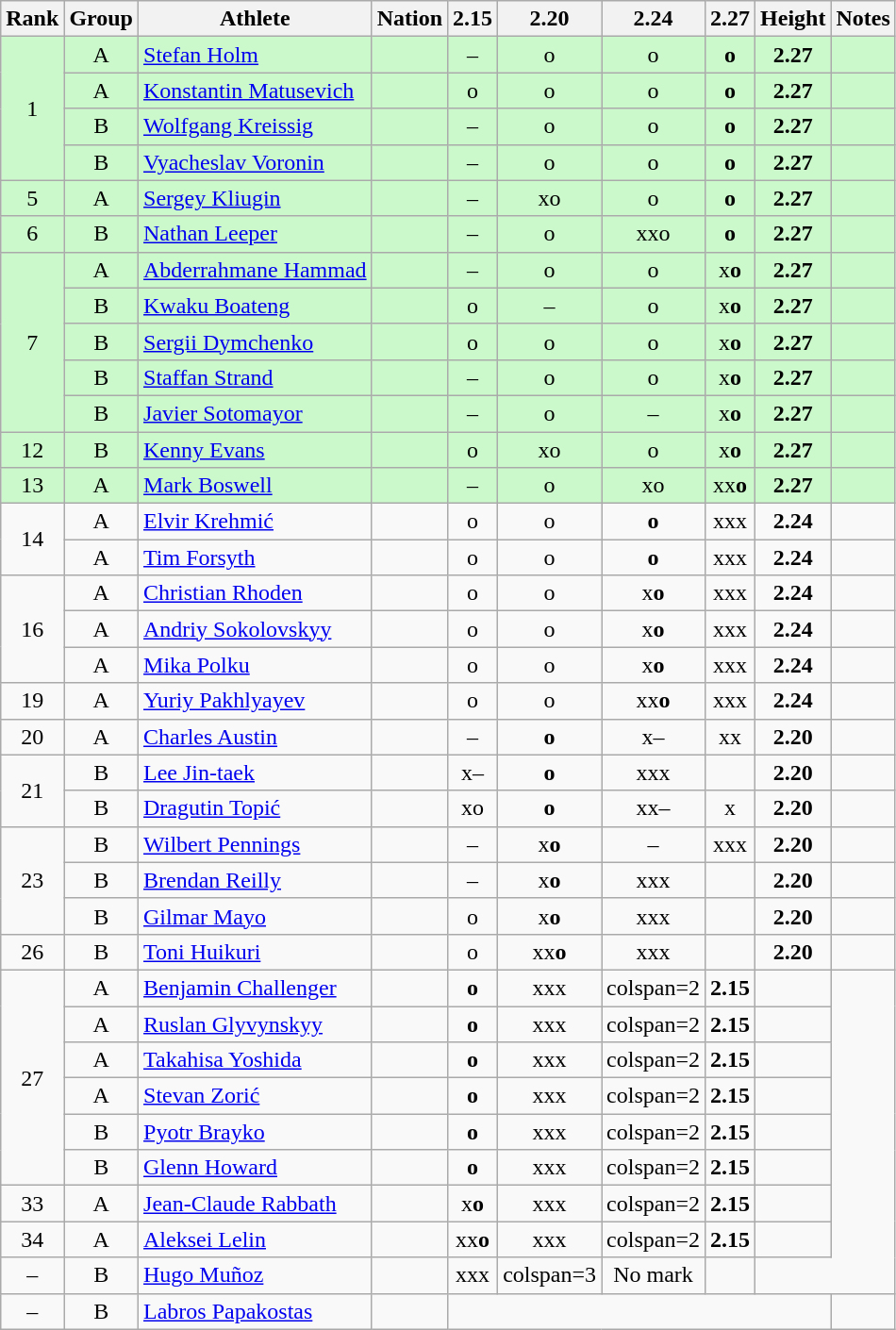<table class="wikitable sortable" style="text-align:center">
<tr>
<th>Rank</th>
<th>Group</th>
<th>Athlete</th>
<th>Nation</th>
<th>2.15</th>
<th>2.20</th>
<th>2.24</th>
<th>2.27</th>
<th>Height</th>
<th>Notes</th>
</tr>
<tr bgcolor=ccf9cc>
<td rowspan=4>1</td>
<td>A</td>
<td align=left><a href='#'>Stefan Holm</a></td>
<td align=left></td>
<td>–</td>
<td>o</td>
<td>o</td>
<td><strong>o</strong></td>
<td><strong>2.27</strong></td>
<td></td>
</tr>
<tr bgcolor=ccf9cc>
<td>A</td>
<td align=left><a href='#'>Konstantin Matusevich</a></td>
<td align=left></td>
<td>o</td>
<td>o</td>
<td>o</td>
<td><strong>o</strong></td>
<td><strong>2.27</strong></td>
<td></td>
</tr>
<tr bgcolor=ccf9cc>
<td>B</td>
<td align=left><a href='#'>Wolfgang Kreissig</a></td>
<td align=left></td>
<td>–</td>
<td>o</td>
<td>o</td>
<td><strong>o</strong></td>
<td><strong>2.27</strong></td>
<td></td>
</tr>
<tr bgcolor=ccf9cc>
<td>B</td>
<td align=left><a href='#'>Vyacheslav Voronin</a></td>
<td align=left></td>
<td>–</td>
<td>o</td>
<td>o</td>
<td><strong>o</strong></td>
<td><strong>2.27</strong></td>
<td></td>
</tr>
<tr bgcolor=ccf9cc>
<td>5</td>
<td>A</td>
<td align=left><a href='#'>Sergey Kliugin</a></td>
<td align=left></td>
<td>–</td>
<td>xo</td>
<td>o</td>
<td><strong>o</strong></td>
<td><strong>2.27</strong></td>
<td></td>
</tr>
<tr bgcolor=ccf9cc>
<td>6</td>
<td>B</td>
<td align=left><a href='#'>Nathan Leeper</a></td>
<td align=left></td>
<td>–</td>
<td>o</td>
<td>xxo</td>
<td><strong>o</strong></td>
<td><strong>2.27</strong></td>
<td></td>
</tr>
<tr bgcolor=ccf9cc>
<td rowspan=5>7</td>
<td>A</td>
<td align=left><a href='#'>Abderrahmane Hammad</a></td>
<td align=left></td>
<td>–</td>
<td>o</td>
<td>o</td>
<td>x<strong>o</strong></td>
<td><strong>2.27</strong></td>
<td></td>
</tr>
<tr bgcolor=ccf9cc>
<td>B</td>
<td align=left><a href='#'>Kwaku Boateng</a></td>
<td align=left></td>
<td>o</td>
<td>–</td>
<td>o</td>
<td>x<strong>o</strong></td>
<td><strong>2.27</strong></td>
<td></td>
</tr>
<tr bgcolor=ccf9cc>
<td>B</td>
<td align=left><a href='#'>Sergii Dymchenko</a></td>
<td align=left></td>
<td>o</td>
<td>o</td>
<td>o</td>
<td>x<strong>o</strong></td>
<td><strong>2.27</strong></td>
<td></td>
</tr>
<tr bgcolor=ccf9cc>
<td>B</td>
<td align=left><a href='#'>Staffan Strand</a></td>
<td align=left></td>
<td>–</td>
<td>o</td>
<td>o</td>
<td>x<strong>o</strong></td>
<td><strong>2.27</strong></td>
<td></td>
</tr>
<tr bgcolor=ccf9cc>
<td>B</td>
<td align=left><a href='#'>Javier Sotomayor</a></td>
<td align=left></td>
<td>–</td>
<td>o</td>
<td>–</td>
<td>x<strong>o</strong></td>
<td><strong>2.27</strong></td>
<td></td>
</tr>
<tr bgcolor=ccf9cc>
<td>12</td>
<td>B</td>
<td align=left><a href='#'>Kenny Evans</a></td>
<td align=left></td>
<td>o</td>
<td>xo</td>
<td>o</td>
<td>x<strong>o</strong></td>
<td><strong>2.27</strong></td>
<td></td>
</tr>
<tr bgcolor=ccf9cc>
<td>13</td>
<td>A</td>
<td align=left><a href='#'>Mark Boswell</a></td>
<td align=left></td>
<td>–</td>
<td>o</td>
<td>xo</td>
<td>xx<strong>o</strong></td>
<td><strong>2.27</strong></td>
<td></td>
</tr>
<tr>
<td rowspan=2>14</td>
<td>A</td>
<td align=left><a href='#'>Elvir Krehmić</a></td>
<td align=left></td>
<td>o</td>
<td>o</td>
<td><strong>o</strong></td>
<td>xxx</td>
<td><strong>2.24</strong></td>
<td></td>
</tr>
<tr>
<td>A</td>
<td align=left><a href='#'>Tim Forsyth</a></td>
<td align=left></td>
<td>o</td>
<td>o</td>
<td><strong>o</strong></td>
<td>xxx</td>
<td><strong>2.24</strong></td>
<td></td>
</tr>
<tr>
<td rowspan=3>16</td>
<td>A</td>
<td align=left><a href='#'>Christian Rhoden</a></td>
<td align=left></td>
<td>o</td>
<td>o</td>
<td>x<strong>o</strong></td>
<td>xxx</td>
<td><strong>2.24</strong></td>
<td></td>
</tr>
<tr>
<td>A</td>
<td align=left><a href='#'>Andriy Sokolovskyy</a></td>
<td align=left></td>
<td>o</td>
<td>o</td>
<td>x<strong>o</strong></td>
<td>xxx</td>
<td><strong>2.24</strong></td>
<td></td>
</tr>
<tr>
<td>A</td>
<td align=left><a href='#'>Mika Polku</a></td>
<td align=left></td>
<td>o</td>
<td>o</td>
<td>x<strong>o</strong></td>
<td>xxx</td>
<td><strong>2.24</strong></td>
<td></td>
</tr>
<tr>
<td>19</td>
<td>A</td>
<td align=left><a href='#'>Yuriy Pakhlyayev</a></td>
<td align=left></td>
<td>o</td>
<td>o</td>
<td>xx<strong>o</strong></td>
<td>xxx</td>
<td><strong>2.24</strong></td>
<td></td>
</tr>
<tr>
<td>20</td>
<td>A</td>
<td align=left><a href='#'>Charles Austin</a></td>
<td align=left></td>
<td>–</td>
<td><strong>o</strong></td>
<td>x–</td>
<td>xx</td>
<td><strong>2.20</strong></td>
<td></td>
</tr>
<tr>
<td rowspan=2>21</td>
<td>B</td>
<td align=left><a href='#'>Lee Jin-taek</a></td>
<td align=left></td>
<td>x–</td>
<td><strong>o</strong></td>
<td>xxx</td>
<td></td>
<td><strong>2.20</strong></td>
<td></td>
</tr>
<tr>
<td>B</td>
<td align=left><a href='#'>Dragutin Topić</a></td>
<td align=left></td>
<td>xo</td>
<td><strong>o</strong></td>
<td>xx–</td>
<td>x</td>
<td><strong>2.20</strong></td>
<td></td>
</tr>
<tr>
<td rowspan=3>23</td>
<td>B</td>
<td align=left><a href='#'>Wilbert Pennings</a></td>
<td align=left></td>
<td>–</td>
<td>x<strong>o</strong></td>
<td>–</td>
<td>xxx</td>
<td><strong>2.20</strong></td>
<td></td>
</tr>
<tr>
<td>B</td>
<td align=left><a href='#'>Brendan Reilly</a></td>
<td align=left></td>
<td>–</td>
<td>x<strong>o</strong></td>
<td>xxx</td>
<td></td>
<td><strong>2.20</strong></td>
<td></td>
</tr>
<tr>
<td>B</td>
<td align=left><a href='#'>Gilmar Mayo</a></td>
<td align=left></td>
<td>o</td>
<td>x<strong>o</strong></td>
<td>xxx</td>
<td></td>
<td><strong>2.20</strong></td>
<td></td>
</tr>
<tr>
<td>26</td>
<td>B</td>
<td align=left><a href='#'>Toni Huikuri</a></td>
<td align=left></td>
<td>o</td>
<td>xx<strong>o</strong></td>
<td>xxx</td>
<td></td>
<td><strong>2.20</strong></td>
<td></td>
</tr>
<tr>
<td rowspan=6>27</td>
<td>A</td>
<td align=left><a href='#'>Benjamin Challenger</a></td>
<td align=left></td>
<td><strong>o</strong></td>
<td>xxx</td>
<td>colspan=2 </td>
<td><strong>2.15</strong></td>
<td></td>
</tr>
<tr>
<td>A</td>
<td align=left><a href='#'>Ruslan Glyvynskyy</a></td>
<td align=left></td>
<td><strong>o</strong></td>
<td>xxx</td>
<td>colspan=2 </td>
<td><strong>2.15</strong></td>
<td></td>
</tr>
<tr>
<td>A</td>
<td align=left><a href='#'>Takahisa Yoshida</a></td>
<td align=left></td>
<td><strong>o</strong></td>
<td>xxx</td>
<td>colspan=2 </td>
<td><strong>2.15</strong></td>
<td></td>
</tr>
<tr>
<td>A</td>
<td align=left><a href='#'>Stevan Zorić</a></td>
<td align=left></td>
<td><strong>o</strong></td>
<td>xxx</td>
<td>colspan=2 </td>
<td><strong>2.15</strong></td>
<td></td>
</tr>
<tr>
<td>B</td>
<td align=left><a href='#'>Pyotr Brayko</a></td>
<td align=left></td>
<td><strong>o</strong></td>
<td>xxx</td>
<td>colspan=2 </td>
<td><strong>2.15</strong></td>
<td></td>
</tr>
<tr>
<td>B</td>
<td align=left><a href='#'>Glenn Howard</a></td>
<td align=left></td>
<td><strong>o</strong></td>
<td>xxx</td>
<td>colspan=2 </td>
<td><strong>2.15</strong></td>
<td></td>
</tr>
<tr>
<td>33</td>
<td>A</td>
<td align=left><a href='#'>Jean-Claude Rabbath</a></td>
<td align=left></td>
<td>x<strong>o</strong></td>
<td>xxx</td>
<td>colspan=2 </td>
<td><strong>2.15</strong></td>
<td></td>
</tr>
<tr>
<td>34</td>
<td>A</td>
<td align=left><a href='#'>Aleksei Lelin</a></td>
<td align=left></td>
<td>xx<strong>o</strong></td>
<td>xxx</td>
<td>colspan=2 </td>
<td><strong>2.15</strong></td>
<td></td>
</tr>
<tr>
<td data-sort-value=35>–</td>
<td>B</td>
<td align=left><a href='#'>Hugo Muñoz</a></td>
<td align=left></td>
<td>xxx</td>
<td>colspan=3 </td>
<td data-sort-value=1.00>No mark</td>
<td></td>
</tr>
<tr>
<td data-sort-value=36>–</td>
<td>B</td>
<td align=left><a href='#'>Labros Papakostas</a></td>
<td align=left></td>
<td colspan=5 data-sort-value=0.00></td>
<td></td>
</tr>
</table>
